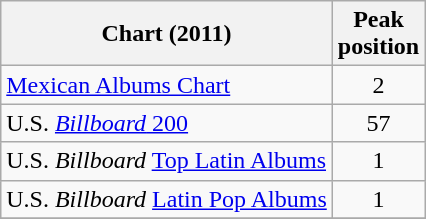<table class="wikitable sortable">
<tr>
<th align="left">Chart (2011)</th>
<th align="left">Peak<br>position</th>
</tr>
<tr>
<td align="left"><a href='#'>Mexican Albums Chart</a></td>
<td align="center">2</td>
</tr>
<tr>
<td align="left">U.S. <a href='#'><em>Billboard</em> 200</a></td>
<td align="center">57</td>
</tr>
<tr>
<td align="left">U.S. <em>Billboard</em> <a href='#'>Top Latin Albums</a></td>
<td align="center">1</td>
</tr>
<tr>
<td align="left">U.S. <em>Billboard</em> <a href='#'>Latin Pop Albums</a></td>
<td align="center">1</td>
</tr>
<tr>
</tr>
</table>
